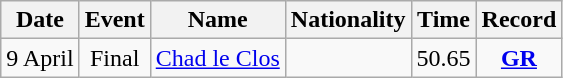<table class=wikitable style=text-align:center>
<tr>
<th>Date</th>
<th>Event</th>
<th>Name</th>
<th>Nationality</th>
<th>Time</th>
<th>Record</th>
</tr>
<tr>
<td>9 April</td>
<td>Final</td>
<td align=left><a href='#'>Chad le Clos</a></td>
<td align=left></td>
<td>50.65</td>
<td><strong><a href='#'>GR</a></strong></td>
</tr>
</table>
